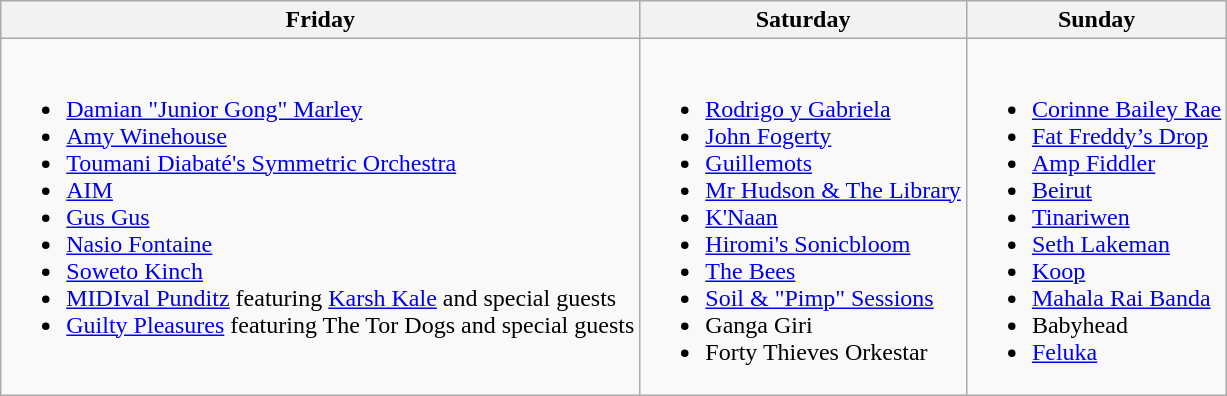<table class="wikitable">
<tr>
<th>Friday</th>
<th>Saturday</th>
<th>Sunday</th>
</tr>
<tr valign="top">
<td><br><ul><li><a href='#'>Damian "Junior Gong" Marley</a></li><li><a href='#'>Amy Winehouse</a></li><li><a href='#'>Toumani Diabaté's Symmetric Orchestra</a></li><li><a href='#'>AIM</a></li><li><a href='#'>Gus Gus</a></li><li><a href='#'>Nasio Fontaine</a></li><li><a href='#'>Soweto Kinch</a></li><li><a href='#'>MIDIval Punditz</a> featuring <a href='#'>Karsh Kale</a> and special guests</li><li><a href='#'>Guilty Pleasures</a> featuring The Tor Dogs and special guests</li></ul></td>
<td><br><ul><li><a href='#'>Rodrigo y Gabriela</a></li><li><a href='#'>John Fogerty</a></li><li><a href='#'>Guillemots</a></li><li><a href='#'>Mr Hudson & The Library</a></li><li><a href='#'>K'Naan</a></li><li><a href='#'>Hiromi's Sonicbloom</a></li><li><a href='#'>The Bees</a></li><li><a href='#'>Soil & "Pimp" Sessions</a></li><li>Ganga Giri</li><li>Forty Thieves Orkestar</li></ul></td>
<td><br><ul><li><a href='#'>Corinne Bailey Rae</a></li><li><a href='#'>Fat Freddy’s Drop</a></li><li><a href='#'>Amp Fiddler</a></li><li><a href='#'>Beirut</a></li><li><a href='#'>Tinariwen</a></li><li><a href='#'>Seth Lakeman</a></li><li><a href='#'>Koop</a></li><li><a href='#'>Mahala Rai Banda</a></li><li>Babyhead</li><li><a href='#'>Feluka</a></li></ul></td>
</tr>
</table>
